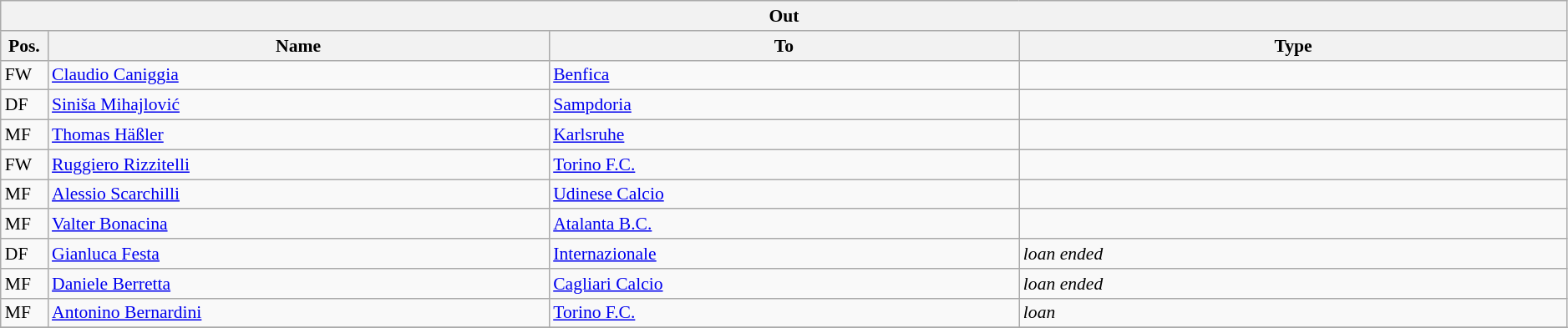<table class="wikitable" style="font-size:90%; width:99%">
<tr>
<th colspan="4">Out</th>
</tr>
<tr>
<th width=3%>Pos.</th>
<th width=32%>Name</th>
<th width=30%>To</th>
<th width=35%>Type</th>
</tr>
<tr>
<td>FW</td>
<td><a href='#'>Claudio Caniggia</a></td>
<td><a href='#'>Benfica</a></td>
<td></td>
</tr>
<tr>
<td>DF</td>
<td><a href='#'>Siniša Mihajlović</a></td>
<td><a href='#'>Sampdoria</a></td>
<td></td>
</tr>
<tr>
<td>MF</td>
<td><a href='#'>Thomas Häßler</a></td>
<td><a href='#'>Karlsruhe</a></td>
<td></td>
</tr>
<tr>
<td>FW</td>
<td><a href='#'>Ruggiero Rizzitelli</a></td>
<td><a href='#'>Torino F.C.</a></td>
<td></td>
</tr>
<tr>
<td>MF</td>
<td><a href='#'>Alessio Scarchilli</a></td>
<td><a href='#'>Udinese Calcio</a></td>
<td></td>
</tr>
<tr>
<td>MF</td>
<td><a href='#'>Valter Bonacina</a></td>
<td><a href='#'>Atalanta B.C.</a></td>
<td></td>
</tr>
<tr>
<td>DF</td>
<td><a href='#'>Gianluca Festa</a></td>
<td><a href='#'>Internazionale</a></td>
<td><em>loan ended</em></td>
</tr>
<tr>
<td>MF</td>
<td><a href='#'>Daniele Berretta</a></td>
<td><a href='#'>Cagliari Calcio</a></td>
<td><em>loan ended</em></td>
</tr>
<tr>
<td>MF</td>
<td><a href='#'>Antonino Bernardini</a></td>
<td><a href='#'>Torino F.C.</a></td>
<td><em>loan</em></td>
</tr>
<tr>
</tr>
</table>
